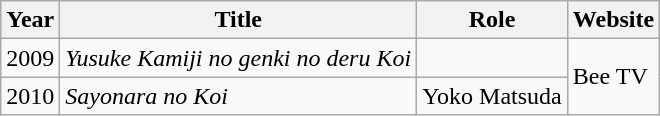<table class="wikitable">
<tr>
<th>Year</th>
<th>Title</th>
<th>Role</th>
<th>Website</th>
</tr>
<tr>
<td>2009</td>
<td><em>Yusuke Kamiji no genki no deru Koi</em></td>
<td></td>
<td rowspan="2">Bee TV</td>
</tr>
<tr>
<td>2010</td>
<td><em>Sayonara no Koi</em></td>
<td>Yoko Matsuda</td>
</tr>
</table>
